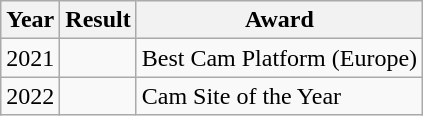<table class="wikitable">
<tr>
<th>Year</th>
<th>Result</th>
<th>Award</th>
</tr>
<tr>
<td>2021</td>
<td></td>
<td>Best Cam Platform (Europe)</td>
</tr>
<tr>
<td>2022</td>
<td></td>
<td>Cam Site of the Year</td>
</tr>
</table>
